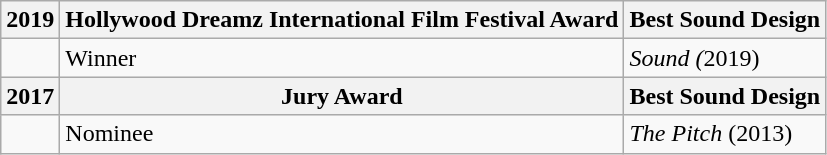<table class="wikitable">
<tr>
<th>2019</th>
<th>Hollywood Dreamz International Film Festival Award</th>
<th>Best Sound Design</th>
</tr>
<tr>
<td></td>
<td>Winner</td>
<td><em>Sound (</em>2019)</td>
</tr>
<tr>
<th><strong>2017</strong></th>
<th><strong>Jury Award</strong></th>
<th><strong>Best Sound Design</strong></th>
</tr>
<tr>
<td></td>
<td>Nominee</td>
<td><em>The Pitch</em> (2013)</td>
</tr>
</table>
